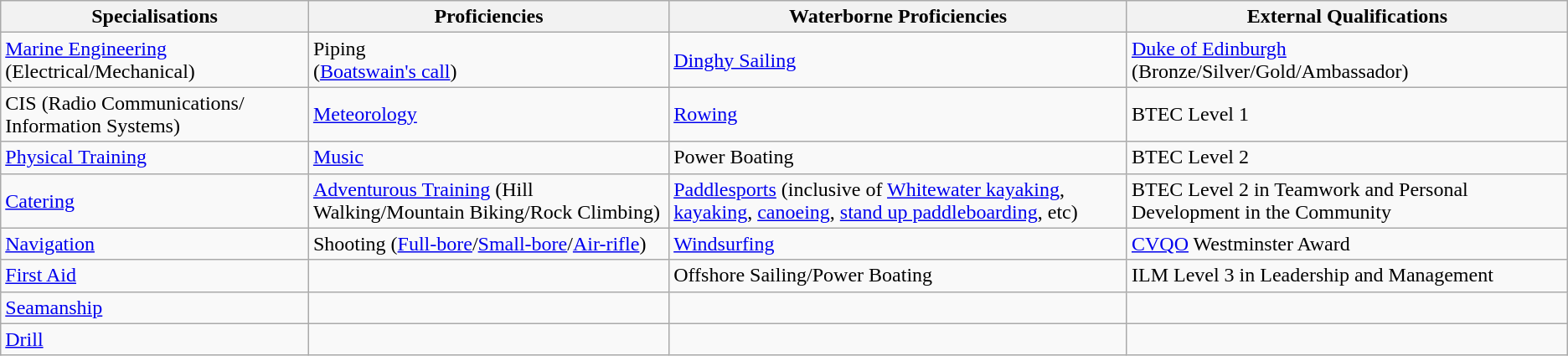<table class="wikitable">
<tr>
<th>Specialisations</th>
<th>Proficiencies</th>
<th>Waterborne Proficiencies</th>
<th>External Qualifications</th>
</tr>
<tr>
<td><a href='#'>Marine Engineering</a> (Electrical/Mechanical)</td>
<td>Piping<br>(<a href='#'>Boatswain's call</a>)</td>
<td><a href='#'>Dinghy Sailing</a></td>
<td><a href='#'>Duke of Edinburgh</a> (Bronze/Silver/Gold/Ambassador)</td>
</tr>
<tr>
<td>CIS (Radio Communications/ Information Systems)</td>
<td><a href='#'>Meteorology</a></td>
<td><a href='#'>Rowing</a></td>
<td>BTEC Level 1</td>
</tr>
<tr>
<td><a href='#'>Physical Training</a></td>
<td><a href='#'>Music</a></td>
<td>Power Boating</td>
<td>BTEC Level 2</td>
</tr>
<tr>
<td><a href='#'>Catering</a></td>
<td><a href='#'>Adventurous Training</a> (Hill Walking/Mountain Biking/Rock Climbing)</td>
<td><a href='#'>Paddlesports</a> (inclusive of <a href='#'>Whitewater kayaking</a>, <a href='#'>kayaking</a>, <a href='#'>canoeing</a>, <a href='#'>stand up paddleboarding</a>, etc)</td>
<td>BTEC Level 2 in Teamwork and Personal Development in the Community</td>
</tr>
<tr>
<td><a href='#'>Navigation</a></td>
<td>Shooting (<a href='#'>Full-bore</a>/<a href='#'>Small-bore</a>/<a href='#'>Air-rifle</a>)</td>
<td><a href='#'>Windsurfing</a></td>
<td><a href='#'>CVQO</a> Westminster Award</td>
</tr>
<tr>
<td><a href='#'>First Aid</a></td>
<td></td>
<td>Offshore Sailing/Power Boating</td>
<td>ILM Level 3 in Leadership and Management</td>
</tr>
<tr>
<td><a href='#'>Seamanship</a></td>
<td></td>
<td></td>
<td></td>
</tr>
<tr>
<td><a href='#'>Drill</a></td>
<td></td>
<td></td>
<td></td>
</tr>
</table>
